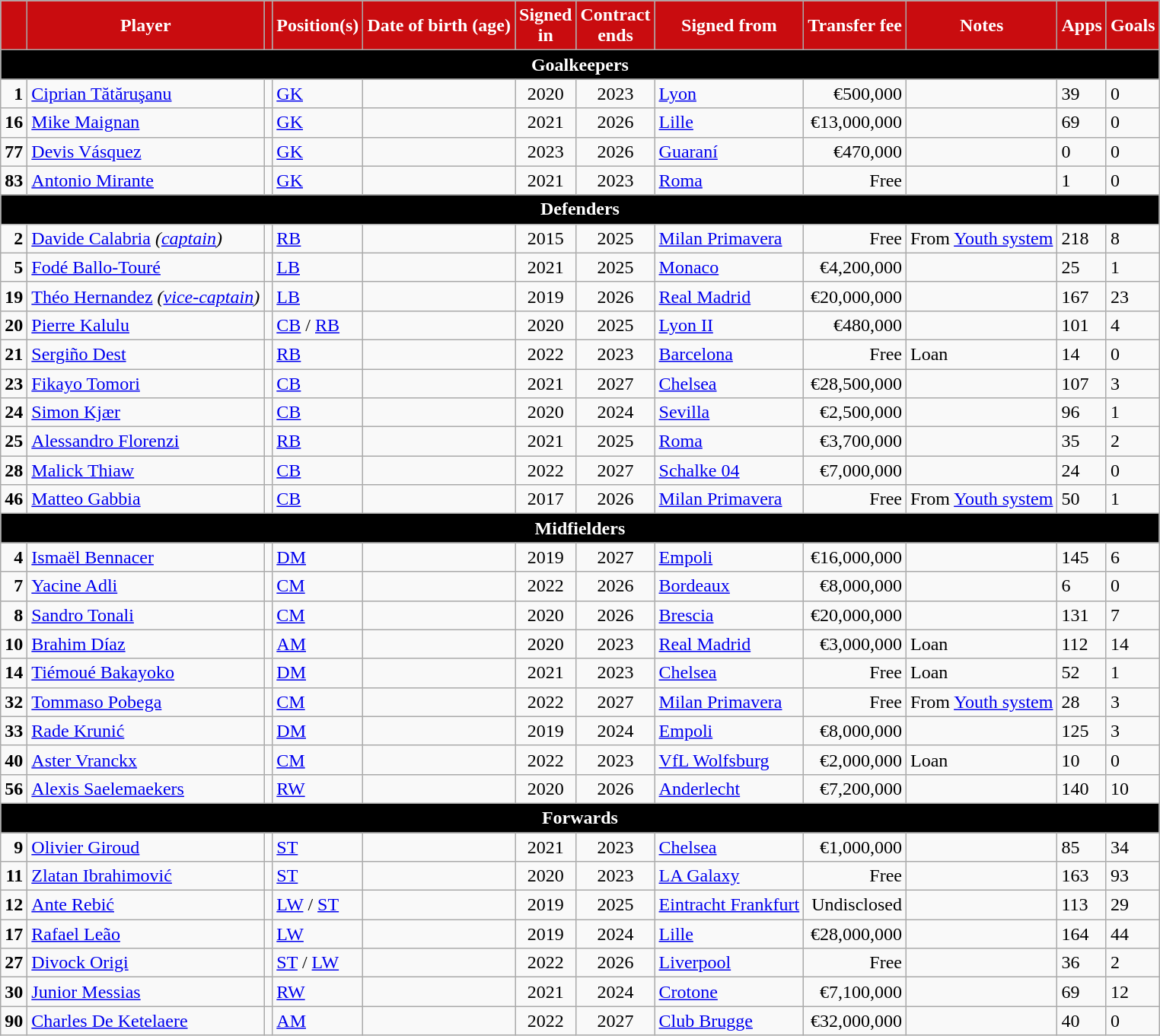<table class="wikitable sortable">
<tr>
<th style="background:#c90c0f; color:white; text-align:center"></th>
<th style="background:#c90c0f; color:white; text-align:center">Player</th>
<th style="background:#c90c0f; color:white; text-align:center"></th>
<th style="background:#c90c0f; color:white; text-align:center">Position(s)</th>
<th style="background:#c90c0f; color:white; text-align:center">Date of birth (age)</th>
<th style="background:#c90c0f; color:white; text-align:center;">Signed<br>in</th>
<th style="background:#c90c0f; color:white; text-align:center;">Contract<br>ends</th>
<th style="background:#c90c0f; color:white; text-align:center;">Signed from</th>
<th style="background:#c90c0f; color:white; text-align:center;">Transfer fee</th>
<th style="background:#c90c0f; color:white; text-align:center;">Notes</th>
<th style="background:#c90c0f; color:white; text-align:center;">Apps</th>
<th style="background:#c90c0f; color:white; text-align:center;">Goals</th>
</tr>
<tr>
<th colspan="12" style="background:#000; color:white; text-align:center;">Goalkeepers</th>
</tr>
<tr>
<td style="text-align:right"><strong>1</strong></td>
<td><a href='#'>Ciprian Tătăruşanu</a></td>
<td style="text-align:center"></td>
<td><a href='#'>GK</a></td>
<td style="text-align:right"></td>
<td style="text-align:center">2020</td>
<td style="text-align:center">2023</td>
<td style="text-align:left"> <a href='#'>Lyon</a></td>
<td style="text-align:right">€500,000</td>
<td></td>
<td>39</td>
<td>0</td>
</tr>
<tr>
<td style="text-align:right"><strong>16</strong></td>
<td><a href='#'>Mike Maignan</a></td>
<td style="text-align:center"></td>
<td><a href='#'>GK</a></td>
<td style="text-align:right"></td>
<td style="text-align:center">2021</td>
<td style="text-align:center">2026</td>
<td style="text-align:left"> <a href='#'>Lille</a></td>
<td style="text-align:right">€13,000,000</td>
<td></td>
<td>69</td>
<td>0</td>
</tr>
<tr>
<td style="text-align:right"><strong>77</strong></td>
<td><a href='#'>Devis Vásquez</a></td>
<td style="text-align:center"></td>
<td><a href='#'>GK</a></td>
<td style="text-align:right"></td>
<td style="text-align:center">2023</td>
<td style="text-align:center">2026</td>
<td style="text-align:left"> <a href='#'>Guaraní</a></td>
<td style="text-align:right">€470,000</td>
<td></td>
<td>0</td>
<td>0</td>
</tr>
<tr>
<td style="text-align:right"><strong>83</strong></td>
<td><a href='#'>Antonio Mirante</a></td>
<td style="text-align:center"></td>
<td><a href='#'>GK</a></td>
<td style="text-align:right"></td>
<td style="text-align:center">2021</td>
<td style="text-align:center">2023</td>
<td style="text-align:left"> <a href='#'>Roma</a></td>
<td style="text-align:right">Free</td>
<td></td>
<td>1</td>
<td>0</td>
</tr>
<tr>
<th colspan="12" style="background:#000; color:white; text-align:center;">Defenders</th>
</tr>
<tr>
<td style="text-align:right"><strong>2</strong></td>
<td><a href='#'>Davide Calabria</a> <em>(<a href='#'>captain</a>)</em></td>
<td style="text-align:center"></td>
<td><a href='#'>RB</a></td>
<td style="text-align:right"></td>
<td style="text-align:center">2015</td>
<td style="text-align:center">2025</td>
<td style="text-align:left"> <a href='#'>Milan Primavera</a></td>
<td style="text-align:right">Free</td>
<td>From <a href='#'>Youth system</a></td>
<td>218</td>
<td>8</td>
</tr>
<tr>
<td style="text-align:right"><strong>5</strong></td>
<td><a href='#'>Fodé Ballo-Touré</a></td>
<td style="text-align:center"></td>
<td><a href='#'>LB</a></td>
<td style="text-align:right"></td>
<td style="text-align:center">2021</td>
<td style="text-align:center">2025</td>
<td style="text-align:left"> <a href='#'>Monaco</a></td>
<td style="text-align:right">€4,200,000</td>
<td></td>
<td>25</td>
<td>1</td>
</tr>
<tr>
<td style="text-align:right"><strong>19</strong></td>
<td><a href='#'>Théo Hernandez</a> <em>(<a href='#'>vice-captain</a>)</em></td>
<td style="text-align:center"></td>
<td><a href='#'>LB</a></td>
<td style="text-align:right"></td>
<td style="text-align:center">2019</td>
<td style="text-align:center">2026</td>
<td style="text-align:left"> <a href='#'>Real Madrid</a></td>
<td style="text-align:right">€20,000,000</td>
<td></td>
<td>167</td>
<td>23</td>
</tr>
<tr>
<td style="text-align:right"><strong>20</strong></td>
<td><a href='#'>Pierre Kalulu</a></td>
<td style="text-align:center"></td>
<td><a href='#'>CB</a> / <a href='#'>RB</a></td>
<td style="text-align:right"></td>
<td style="text-align:center">2020</td>
<td style="text-align:center">2025</td>
<td style="text-align:left"> <a href='#'>Lyon II</a></td>
<td style="text-align:right">€480,000</td>
<td></td>
<td>101</td>
<td>4</td>
</tr>
<tr>
<td style="text-align:right"><strong>21</strong></td>
<td><a href='#'>Sergiño Dest</a></td>
<td style="text-align:center"></td>
<td><a href='#'>RB</a></td>
<td style="text-align:right"></td>
<td style="text-align:center">2022</td>
<td style="text-align:center">2023</td>
<td style="text-align:left"> <a href='#'>Barcelona</a></td>
<td style="text-align:right">Free</td>
<td>Loan</td>
<td>14</td>
<td>0</td>
</tr>
<tr>
<td style="text-align:right"><strong>23</strong></td>
<td><a href='#'>Fikayo Tomori</a></td>
<td style="text-align:center"></td>
<td><a href='#'>CB</a></td>
<td style="text-align:right"></td>
<td style="text-align:center">2021</td>
<td style="text-align:center">2027</td>
<td style="text-align:left"> <a href='#'>Chelsea</a></td>
<td style="text-align:right">€28,500,000</td>
<td></td>
<td>107</td>
<td>3</td>
</tr>
<tr>
<td style="text-align:right"><strong>24</strong></td>
<td><a href='#'>Simon Kjær</a></td>
<td style="text-align:center"></td>
<td><a href='#'>CB</a></td>
<td style="text-align:right"></td>
<td style="text-align:center">2020</td>
<td style="text-align:center">2024</td>
<td style="text-align:left"> <a href='#'>Sevilla</a></td>
<td style="text-align:right">€2,500,000</td>
<td></td>
<td>96</td>
<td>1</td>
</tr>
<tr>
<td style="text-align:right"><strong>25</strong></td>
<td><a href='#'>Alessandro Florenzi</a></td>
<td style="text-align:center"></td>
<td><a href='#'>RB</a></td>
<td style="text-align:right"></td>
<td style="text-align:center">2021</td>
<td style="text-align:center">2025</td>
<td style="text-align:left"> <a href='#'>Roma</a></td>
<td style="text-align:right">€3,700,000</td>
<td></td>
<td>35</td>
<td>2</td>
</tr>
<tr>
<td style="text-align:right"><strong>28</strong></td>
<td><a href='#'>Malick Thiaw</a></td>
<td style="text-align:center"></td>
<td><a href='#'>CB</a></td>
<td style="text-align:right"></td>
<td style="text-align:center">2022</td>
<td style="text-align:center">2027</td>
<td style="text-align:left"> <a href='#'>Schalke 04</a></td>
<td style="text-align:right">€7,000,000</td>
<td></td>
<td>24</td>
<td>0</td>
</tr>
<tr>
<td style="text-align:right"><strong>46</strong></td>
<td><a href='#'>Matteo Gabbia</a></td>
<td style="text-align:center"></td>
<td><a href='#'>CB</a></td>
<td style="text-align:right"></td>
<td style="text-align:center">2017</td>
<td style="text-align:center">2026</td>
<td style="text-align:left"> <a href='#'>Milan Primavera</a></td>
<td style="text-align:right">Free</td>
<td>From <a href='#'>Youth system</a></td>
<td>50</td>
<td>1</td>
</tr>
<tr>
<th colspan="12" style="background:#000; color:white; text-align:center;">Midfielders</th>
</tr>
<tr>
<td style="text-align:right"><strong> 4 </strong></td>
<td><a href='#'>Ismaël Bennacer</a></td>
<td style="text-align:center"></td>
<td><a href='#'>DM</a></td>
<td style="text-align:right"></td>
<td style="text-align:center">2019</td>
<td style="text-align:center">2027</td>
<td style="text-align:left"> <a href='#'>Empoli</a></td>
<td style="text-align:right">€16,000,000</td>
<td></td>
<td>145</td>
<td>6</td>
</tr>
<tr>
<td style="text-align:right"><strong>7</strong></td>
<td><a href='#'>Yacine Adli</a></td>
<td style="text-align:center"></td>
<td><a href='#'>CM</a></td>
<td style="text-align:right"></td>
<td style="text-align:center">2022</td>
<td style="text-align:center">2026</td>
<td style="text-align:left"> <a href='#'>Bordeaux</a></td>
<td style="text-align:right">€8,000,000</td>
<td></td>
<td>6</td>
<td>0</td>
</tr>
<tr>
<td style="text-align:right"><strong>8</strong></td>
<td><a href='#'>Sandro Tonali</a></td>
<td style="text-align:center"></td>
<td><a href='#'>CM</a></td>
<td style="text-align:right"></td>
<td style="text-align:center">2020</td>
<td style="text-align:center">2026</td>
<td style="text-align:left"> <a href='#'>Brescia</a></td>
<td style="text-align:right">€20,000,000</td>
<td></td>
<td>131</td>
<td>7</td>
</tr>
<tr>
<td style="text-align:right"><strong>10</strong></td>
<td><a href='#'>Brahim Díaz</a></td>
<td style="text-align:center"></td>
<td><a href='#'>AM</a></td>
<td style="text-align:right"></td>
<td style="text-align:center">2020</td>
<td style="text-align:center">2023</td>
<td style="text-align:left"> <a href='#'>Real Madrid</a></td>
<td style="text-align:right">€3,000,000</td>
<td>Loan</td>
<td>112</td>
<td>14</td>
</tr>
<tr>
<td style="text-align:right"><strong>14</strong></td>
<td><a href='#'>Tiémoué Bakayoko</a></td>
<td style="text-align:center"></td>
<td><a href='#'>DM</a></td>
<td style="text-align:right"></td>
<td style="text-align:center">2021</td>
<td style="text-align:center">2023</td>
<td style="text-align:left"> <a href='#'>Chelsea</a></td>
<td style="text-align:right">Free</td>
<td>Loan</td>
<td>52</td>
<td>1</td>
</tr>
<tr>
<td style="text-align:right"><strong>32</strong></td>
<td><a href='#'>Tommaso Pobega</a></td>
<td style="text-align:center"></td>
<td><a href='#'>CM</a></td>
<td style="text-align:right"></td>
<td style="text-align:center">2022</td>
<td style="text-align:center">2027</td>
<td style="text-align:left"> <a href='#'>Milan Primavera</a></td>
<td style="text-align:right">Free</td>
<td>From <a href='#'>Youth system</a></td>
<td>28</td>
<td>3</td>
</tr>
<tr>
<td style="text-align:right"><strong>33</strong></td>
<td><a href='#'>Rade Krunić</a></td>
<td style="text-align:center"></td>
<td><a href='#'>DM</a></td>
<td style="text-align:right"></td>
<td style="text-align:center">2019</td>
<td style="text-align:center">2024</td>
<td style="text-align:left"> <a href='#'>Empoli</a></td>
<td style="text-align:right">€8,000,000</td>
<td></td>
<td>125</td>
<td>3</td>
</tr>
<tr>
<td style="text-align:right"><strong>40</strong></td>
<td><a href='#'>Aster Vranckx</a></td>
<td style="text-align:center"></td>
<td><a href='#'>CM</a></td>
<td style="text-align:right"></td>
<td style="text-align:center">2022</td>
<td style="text-align:center">2023</td>
<td style="text-align:left"> <a href='#'>VfL Wolfsburg</a></td>
<td style="text-align:right">€2,000,000</td>
<td>Loan</td>
<td>10</td>
<td>0</td>
</tr>
<tr>
<td style="text-align:right"><strong>56</strong></td>
<td><a href='#'>Alexis Saelemaekers</a></td>
<td style="text-align:center"></td>
<td><a href='#'>RW</a></td>
<td style="text-align:right"></td>
<td style="text-align:center">2020</td>
<td style="text-align:center">2026</td>
<td style="text-align:left"> <a href='#'>Anderlecht</a></td>
<td style="text-align:right">€7,200,000</td>
<td></td>
<td>140</td>
<td>10</td>
</tr>
<tr>
<th colspan="12" style="background:#000; color:white; text-align:center;">Forwards</th>
</tr>
<tr>
<td style="text-align:right"><strong>9</strong></td>
<td><a href='#'>Olivier Giroud</a></td>
<td style="text-align:center"></td>
<td><a href='#'>ST</a></td>
<td style="text-align:right"></td>
<td style="text-align:center">2021</td>
<td style="text-align:center">2023</td>
<td style="text-align:left"> <a href='#'>Chelsea</a></td>
<td style="text-align:right">€1,000,000</td>
<td></td>
<td>85</td>
<td>34</td>
</tr>
<tr>
<td style="text-align:right"><strong>11</strong></td>
<td><a href='#'>Zlatan Ibrahimović</a></td>
<td style="text-align:center"></td>
<td><a href='#'>ST</a></td>
<td style="text-align:right"></td>
<td style="text-align:center">2020</td>
<td style="text-align:center">2023</td>
<td style="text-align:left"> <a href='#'>LA Galaxy</a></td>
<td style="text-align:right">Free</td>
<td></td>
<td>163</td>
<td>93</td>
</tr>
<tr>
<td style="text-align:right"><strong>12</strong></td>
<td><a href='#'>Ante Rebić</a></td>
<td style="text-align:center"></td>
<td><a href='#'>LW</a> / <a href='#'>ST</a></td>
<td style="text-align:right"></td>
<td style="text-align:center">2019</td>
<td style="text-align:center">2025</td>
<td style="text-align:left"> <a href='#'>Eintracht Frankfurt</a></td>
<td style="text-align:right">Undisclosed</td>
<td></td>
<td>113</td>
<td>29</td>
</tr>
<tr>
<td style="text-align:right"><strong>17</strong></td>
<td><a href='#'>Rafael Leão</a></td>
<td style="text-align:center"></td>
<td><a href='#'>LW</a></td>
<td style="text-align:right"></td>
<td style="text-align:center">2019</td>
<td style="text-align:center">2024</td>
<td style="text-align:left"> <a href='#'>Lille</a></td>
<td style="text-align:right">€28,000,000</td>
<td></td>
<td>164</td>
<td>44</td>
</tr>
<tr>
<td style="text-align:right"><strong>27</strong></td>
<td><a href='#'>Divock Origi</a></td>
<td style="text-align:center"></td>
<td><a href='#'>ST</a> / <a href='#'>LW</a></td>
<td style="text-align:right"></td>
<td style="text-align:center">2022</td>
<td style="text-align:center">2026</td>
<td style="text-align:left"> <a href='#'>Liverpool</a></td>
<td style="text-align:right">Free</td>
<td></td>
<td>36</td>
<td>2</td>
</tr>
<tr>
<td style="text-align:right"><strong>30</strong></td>
<td><a href='#'>Junior Messias</a></td>
<td style="text-align:center"></td>
<td><a href='#'>RW</a></td>
<td style="text-align:right"></td>
<td style="text-align:center">2021</td>
<td style="text-align:center">2024</td>
<td style="text-align:left"> <a href='#'>Crotone</a></td>
<td style="text-align:right">€7,100,000</td>
<td></td>
<td>69</td>
<td>12</td>
</tr>
<tr>
<td style="text-align:right"><strong>90</strong></td>
<td><a href='#'>Charles De Ketelaere</a></td>
<td style="text-align:center"></td>
<td><a href='#'>AM</a></td>
<td style="text-align:right"></td>
<td style="text-align:center">2022</td>
<td style="text-align:center">2027</td>
<td style="text-align:left"> <a href='#'>Club Brugge</a></td>
<td style="text-align:right">€32,000,000</td>
<td></td>
<td>40</td>
<td>0</td>
</tr>
</table>
